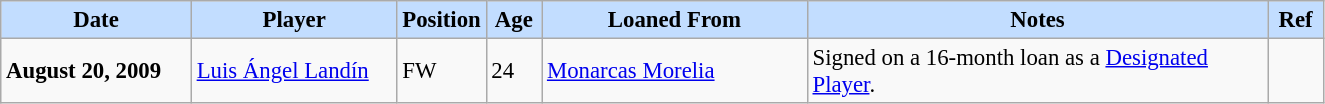<table class="wikitable" style="text-align:left; font-size:95%;">
<tr>
<th style="background:#c2ddff; width:120px;">Date</th>
<th style="background:#c2ddff; width:130px;">Player</th>
<th style="background:#c2ddff; width:50px;">Position</th>
<th style="background:#c2ddff; width:30px;">Age</th>
<th style="background:#c2ddff; width:170px;">Loaned From</th>
<th style="background:#c2ddff; width:300px;">Notes</th>
<th style="background:#c2ddff; width:30px;">Ref</th>
</tr>
<tr>
<td><strong>August 20, 2009</strong></td>
<td> <a href='#'>Luis Ángel Landín</a></td>
<td>FW</td>
<td>24</td>
<td> <a href='#'>Monarcas Morelia</a></td>
<td>Signed on a 16-month loan as a <a href='#'>Designated Player</a>.</td>
<td></td>
</tr>
</table>
